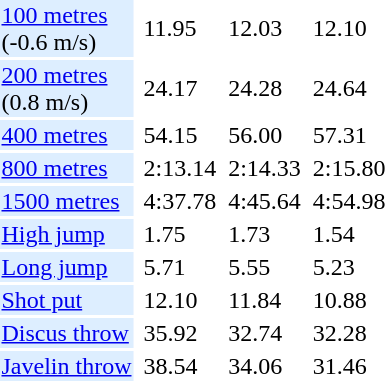<table>
<tr>
<td bgcolor = DDEEFF><a href='#'>100 metres</a> <br> (-0.6 m/s)</td>
<td></td>
<td>11.95</td>
<td></td>
<td>12.03</td>
<td></td>
<td>12.10</td>
</tr>
<tr>
<td bgcolor = DDEEFF><a href='#'>200 metres</a> <br> (0.8 m/s)</td>
<td></td>
<td>24.17</td>
<td></td>
<td>24.28</td>
<td></td>
<td>24.64</td>
</tr>
<tr>
<td bgcolor = DDEEFF><a href='#'>400 metres</a></td>
<td></td>
<td>54.15</td>
<td></td>
<td>56.00</td>
<td></td>
<td>57.31</td>
</tr>
<tr>
<td bgcolor = DDEEFF><a href='#'>800 metres</a></td>
<td></td>
<td>2:13.14</td>
<td></td>
<td>2:14.33</td>
<td></td>
<td>2:15.80</td>
</tr>
<tr>
<td bgcolor = DDEEFF><a href='#'>1500 metres</a></td>
<td></td>
<td>4:37.78</td>
<td></td>
<td>4:45.64</td>
<td></td>
<td>4:54.98</td>
</tr>
<tr>
<td bgcolor = DDEEFF><a href='#'>High jump</a></td>
<td></td>
<td>1.75</td>
<td></td>
<td>1.73</td>
<td></td>
<td>1.54</td>
</tr>
<tr>
<td bgcolor = DDEEFF><a href='#'>Long jump</a></td>
<td></td>
<td>5.71</td>
<td></td>
<td>5.55</td>
<td></td>
<td>5.23</td>
</tr>
<tr>
<td bgcolor = DDEEFF><a href='#'>Shot put</a></td>
<td></td>
<td>12.10</td>
<td></td>
<td>11.84</td>
<td></td>
<td>10.88</td>
</tr>
<tr>
<td bgcolor = DDEEFF><a href='#'>Discus throw</a></td>
<td></td>
<td>35.92</td>
<td></td>
<td>32.74</td>
<td></td>
<td>32.28</td>
</tr>
<tr>
<td bgcolor = DDEEFF><a href='#'>Javelin throw</a></td>
<td></td>
<td>38.54</td>
<td></td>
<td>34.06</td>
<td></td>
<td>31.46</td>
</tr>
</table>
